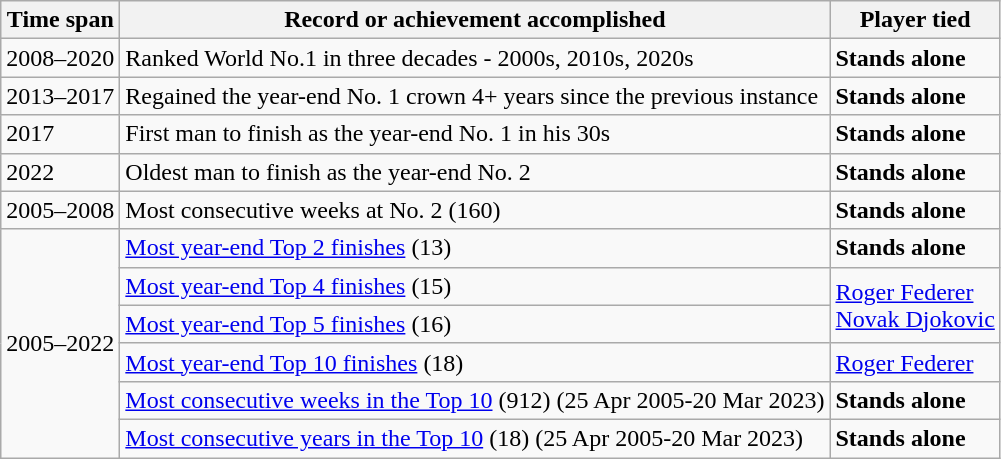<table class="wikitable">
<tr>
<th>Time span</th>
<th>Record or achievement accomplished</th>
<th>Player tied</th>
</tr>
<tr>
<td>2008–2020</td>
<td>Ranked World No.1 in three decades - 2000s, 2010s, 2020s</td>
<td><strong>Stands alone</strong></td>
</tr>
<tr>
<td>2013–2017</td>
<td>Regained the year-end No. 1 crown 4+ years since the previous instance</td>
<td><strong>Stands alone</strong></td>
</tr>
<tr>
<td>2017</td>
<td>First man to finish as the year-end No. 1 in his 30s</td>
<td><strong>Stands alone</strong></td>
</tr>
<tr>
<td>2022</td>
<td>Oldest man to finish as the year-end No. 2</td>
<td><strong>Stands alone</strong></td>
</tr>
<tr>
<td>2005–2008</td>
<td>Most consecutive weeks at No. 2 (160)</td>
<td><strong>Stands alone</strong></td>
</tr>
<tr>
<td rowspan="6">2005–2022</td>
<td><a href='#'>Most year-end Top 2 finishes</a> (13)</td>
<td><strong>Stands alone</strong></td>
</tr>
<tr>
<td><a href='#'>Most year-end Top 4 finishes</a> (15)</td>
<td rowspan="2"><a href='#'>Roger Federer</a><br><a href='#'>Novak Djokovic</a></td>
</tr>
<tr>
<td><a href='#'>Most year-end Top 5 finishes</a> (16)</td>
</tr>
<tr>
<td><a href='#'>Most year-end Top 10 finishes</a> (18)</td>
<td><a href='#'>Roger Federer</a></td>
</tr>
<tr>
<td><a href='#'>Most consecutive weeks in the Top 10</a> (912) (25 Apr 2005-20 Mar 2023)</td>
<td><strong>Stands alone</strong></td>
</tr>
<tr>
<td><a href='#'>Most consecutive years in the Top 10</a> (18) (25 Apr 2005-20 Mar 2023)</td>
<td><strong>Stands alone</strong></td>
</tr>
</table>
